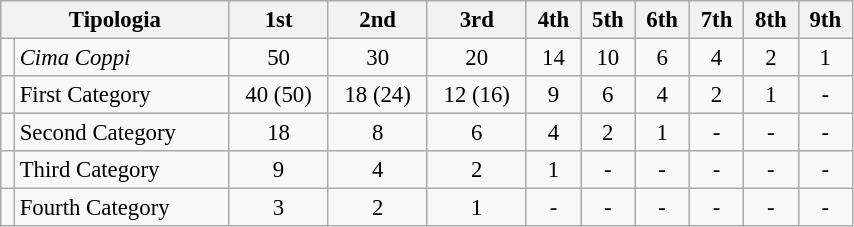<table class="wikitable" style="font-size:95%;width:45%;text-align:center;">
<tr>
<th colspan=2>Tipologia</th>
<th>1st</th>
<th>2nd</th>
<th>3rd</th>
<th>4th</th>
<th>5th</th>
<th>6th</th>
<th>7th</th>
<th>8th</th>
<th>9th</th>
</tr>
<tr>
<td></td>
<td align=left><em>Cima Coppi</em></td>
<td>50</td>
<td>30</td>
<td>20</td>
<td>14</td>
<td>10</td>
<td>6</td>
<td>4</td>
<td>2</td>
<td>1</td>
</tr>
<tr>
<td></td>
<td align=left>First Category</td>
<td>40 (50)</td>
<td>18 (24)</td>
<td>12 (16)</td>
<td>9</td>
<td>6</td>
<td>4</td>
<td>2</td>
<td>1</td>
<td>-</td>
</tr>
<tr>
<td></td>
<td align=left>Second Category</td>
<td>18</td>
<td>8</td>
<td>6</td>
<td>4</td>
<td>2</td>
<td>1</td>
<td>-</td>
<td>-</td>
<td>-</td>
</tr>
<tr>
<td></td>
<td align=left>Third Category</td>
<td>9</td>
<td>4</td>
<td>2</td>
<td>1</td>
<td>-</td>
<td>-</td>
<td>-</td>
<td>-</td>
<td>-</td>
</tr>
<tr>
<td></td>
<td align=left>Fourth Category</td>
<td>3</td>
<td>2</td>
<td>1</td>
<td>-</td>
<td>-</td>
<td>-</td>
<td>-</td>
<td>-</td>
<td>-</td>
</tr>
</table>
